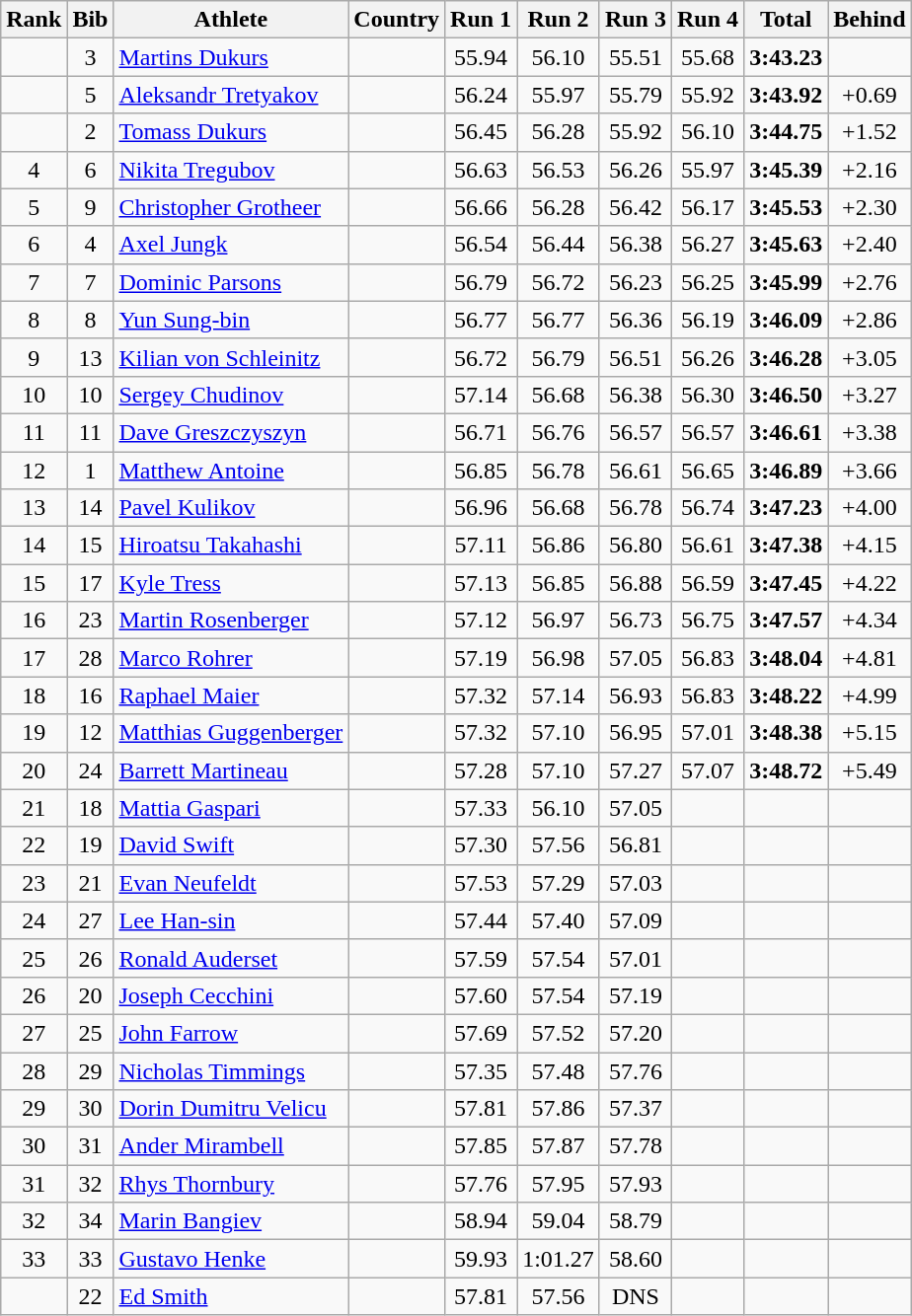<table class="wikitable sortable" style="text-align:center">
<tr>
<th>Rank</th>
<th>Bib</th>
<th>Athlete</th>
<th>Country</th>
<th>Run 1</th>
<th>Run 2</th>
<th>Run 3</th>
<th>Run 4</th>
<th>Total</th>
<th>Behind</th>
</tr>
<tr>
<td></td>
<td>3</td>
<td align=left><a href='#'>Martins Dukurs</a></td>
<td align=left></td>
<td>55.94</td>
<td>56.10</td>
<td>55.51</td>
<td>55.68</td>
<td><strong>3:43.23</strong></td>
<td></td>
</tr>
<tr>
<td></td>
<td>5</td>
<td align=left><a href='#'>Aleksandr Tretyakov</a></td>
<td align=left></td>
<td>56.24</td>
<td>55.97</td>
<td>55.79</td>
<td>55.92</td>
<td><strong>3:43.92</strong></td>
<td>+0.69</td>
</tr>
<tr>
<td></td>
<td>2</td>
<td align=left><a href='#'>Tomass Dukurs</a></td>
<td align=left></td>
<td>56.45</td>
<td>56.28</td>
<td>55.92</td>
<td>56.10</td>
<td><strong>3:44.75</strong></td>
<td>+1.52</td>
</tr>
<tr>
<td>4</td>
<td>6</td>
<td align=left><a href='#'>Nikita Tregubov</a></td>
<td align=left></td>
<td>56.63</td>
<td>56.53</td>
<td>56.26</td>
<td>55.97</td>
<td><strong>3:45.39</strong></td>
<td>+2.16</td>
</tr>
<tr>
<td>5</td>
<td>9</td>
<td align=left><a href='#'>Christopher Grotheer</a></td>
<td align=left></td>
<td>56.66</td>
<td>56.28</td>
<td>56.42</td>
<td>56.17</td>
<td><strong>3:45.53</strong></td>
<td>+2.30</td>
</tr>
<tr>
<td>6</td>
<td>4</td>
<td align=left><a href='#'>Axel Jungk</a></td>
<td align=left></td>
<td>56.54</td>
<td>56.44</td>
<td>56.38</td>
<td>56.27</td>
<td><strong>3:45.63</strong></td>
<td>+2.40</td>
</tr>
<tr>
<td>7</td>
<td>7</td>
<td align=left><a href='#'>Dominic Parsons</a></td>
<td align=left></td>
<td>56.79</td>
<td>56.72</td>
<td>56.23</td>
<td>56.25</td>
<td><strong>3:45.99</strong></td>
<td>+2.76</td>
</tr>
<tr>
<td>8</td>
<td>8</td>
<td align=left><a href='#'>Yun Sung-bin</a></td>
<td align=left></td>
<td>56.77</td>
<td>56.77</td>
<td>56.36</td>
<td>56.19</td>
<td><strong>3:46.09</strong></td>
<td>+2.86</td>
</tr>
<tr>
<td>9</td>
<td>13</td>
<td align=left><a href='#'>Kilian von Schleinitz</a></td>
<td align=left></td>
<td>56.72</td>
<td>56.79</td>
<td>56.51</td>
<td>56.26</td>
<td><strong>3:46.28</strong></td>
<td>+3.05</td>
</tr>
<tr>
<td>10</td>
<td>10</td>
<td align=left><a href='#'>Sergey Chudinov</a></td>
<td align=left></td>
<td>57.14</td>
<td>56.68</td>
<td>56.38</td>
<td>56.30</td>
<td><strong>3:46.50</strong></td>
<td>+3.27</td>
</tr>
<tr>
<td>11</td>
<td>11</td>
<td align=left><a href='#'>Dave Greszczyszyn</a></td>
<td align=left></td>
<td>56.71</td>
<td>56.76</td>
<td>56.57</td>
<td>56.57</td>
<td><strong>3:46.61</strong></td>
<td>+3.38</td>
</tr>
<tr>
<td>12</td>
<td>1</td>
<td align=left><a href='#'>Matthew Antoine</a></td>
<td align=left></td>
<td>56.85</td>
<td>56.78</td>
<td>56.61</td>
<td>56.65</td>
<td><strong>3:46.89</strong></td>
<td>+3.66</td>
</tr>
<tr>
<td>13</td>
<td>14</td>
<td align=left><a href='#'>Pavel Kulikov</a></td>
<td align=left></td>
<td>56.96</td>
<td>56.68</td>
<td>56.78</td>
<td>56.74</td>
<td><strong>3:47.23</strong></td>
<td>+4.00</td>
</tr>
<tr>
<td>14</td>
<td>15</td>
<td align=left><a href='#'>Hiroatsu Takahashi</a></td>
<td align=left></td>
<td>57.11</td>
<td>56.86</td>
<td>56.80</td>
<td>56.61</td>
<td><strong>3:47.38</strong></td>
<td>+4.15</td>
</tr>
<tr>
<td>15</td>
<td>17</td>
<td align=left><a href='#'>Kyle Tress</a></td>
<td align=left></td>
<td>57.13</td>
<td>56.85</td>
<td>56.88</td>
<td>56.59</td>
<td><strong>3:47.45</strong></td>
<td>+4.22</td>
</tr>
<tr>
<td>16</td>
<td>23</td>
<td align=left><a href='#'>Martin Rosenberger</a></td>
<td align=left></td>
<td>57.12</td>
<td>56.97</td>
<td>56.73</td>
<td>56.75</td>
<td><strong>3:47.57</strong></td>
<td>+4.34</td>
</tr>
<tr>
<td>17</td>
<td>28</td>
<td align=left><a href='#'>Marco Rohrer</a></td>
<td align=left></td>
<td>57.19</td>
<td>56.98</td>
<td>57.05</td>
<td>56.83</td>
<td><strong>3:48.04</strong></td>
<td>+4.81</td>
</tr>
<tr>
<td>18</td>
<td>16</td>
<td align=left><a href='#'>Raphael Maier</a></td>
<td align=left></td>
<td>57.32</td>
<td>57.14</td>
<td>56.93</td>
<td>56.83</td>
<td><strong>3:48.22</strong></td>
<td>+4.99</td>
</tr>
<tr>
<td>19</td>
<td>12</td>
<td align=left><a href='#'>Matthias Guggenberger</a></td>
<td align=left></td>
<td>57.32</td>
<td>57.10</td>
<td>56.95</td>
<td>57.01</td>
<td><strong>3:48.38</strong></td>
<td>+5.15</td>
</tr>
<tr>
<td>20</td>
<td>24</td>
<td align=left><a href='#'>Barrett Martineau</a></td>
<td align=left></td>
<td>57.28</td>
<td>57.10</td>
<td>57.27</td>
<td>57.07</td>
<td><strong>3:48.72</strong></td>
<td>+5.49</td>
</tr>
<tr>
<td>21</td>
<td>18</td>
<td align=left><a href='#'>Mattia Gaspari</a></td>
<td align=left></td>
<td>57.33</td>
<td>56.10</td>
<td>57.05</td>
<td></td>
<td></td>
<td></td>
</tr>
<tr>
<td>22</td>
<td>19</td>
<td align=left><a href='#'>David Swift</a></td>
<td align=left></td>
<td>57.30</td>
<td>57.56</td>
<td>56.81</td>
<td></td>
<td></td>
<td></td>
</tr>
<tr>
<td>23</td>
<td>21</td>
<td align=left><a href='#'>Evan Neufeldt</a></td>
<td align=left></td>
<td>57.53</td>
<td>57.29</td>
<td>57.03</td>
<td></td>
<td></td>
<td></td>
</tr>
<tr>
<td>24</td>
<td>27</td>
<td align=left><a href='#'>Lee Han-sin</a></td>
<td align=left></td>
<td>57.44</td>
<td>57.40</td>
<td>57.09</td>
<td></td>
<td></td>
<td></td>
</tr>
<tr>
<td>25</td>
<td>26</td>
<td align=left><a href='#'>Ronald Auderset</a></td>
<td align=left></td>
<td>57.59</td>
<td>57.54</td>
<td>57.01</td>
<td></td>
<td></td>
<td></td>
</tr>
<tr>
<td>26</td>
<td>20</td>
<td align=left><a href='#'>Joseph Cecchini</a></td>
<td align=left></td>
<td>57.60</td>
<td>57.54</td>
<td>57.19</td>
<td></td>
<td></td>
<td></td>
</tr>
<tr>
<td>27</td>
<td>25</td>
<td align=left><a href='#'>John Farrow</a></td>
<td align=left></td>
<td>57.69</td>
<td>57.52</td>
<td>57.20</td>
<td></td>
<td></td>
<td></td>
</tr>
<tr>
<td>28</td>
<td>29</td>
<td align=left><a href='#'>Nicholas Timmings</a></td>
<td align=left></td>
<td>57.35</td>
<td>57.48</td>
<td>57.76</td>
<td></td>
<td></td>
<td></td>
</tr>
<tr>
<td>29</td>
<td>30</td>
<td align=left><a href='#'>Dorin Dumitru Velicu</a></td>
<td align=left></td>
<td>57.81</td>
<td>57.86</td>
<td>57.37</td>
<td></td>
<td></td>
<td></td>
</tr>
<tr>
<td>30</td>
<td>31</td>
<td align=left><a href='#'>Ander Mirambell</a></td>
<td align=left></td>
<td>57.85</td>
<td>57.87</td>
<td>57.78</td>
<td></td>
<td></td>
<td></td>
</tr>
<tr>
<td>31</td>
<td>32</td>
<td align=left><a href='#'>Rhys Thornbury</a></td>
<td align=left></td>
<td>57.76</td>
<td>57.95</td>
<td>57.93</td>
<td></td>
<td></td>
<td></td>
</tr>
<tr>
<td>32</td>
<td>34</td>
<td align=left><a href='#'>Marin Bangiev</a></td>
<td align=left></td>
<td>58.94</td>
<td>59.04</td>
<td>58.79</td>
<td></td>
<td></td>
<td></td>
</tr>
<tr>
<td>33</td>
<td>33</td>
<td align=left><a href='#'>Gustavo Henke</a></td>
<td align=left></td>
<td>59.93</td>
<td>1:01.27</td>
<td>58.60</td>
<td></td>
<td></td>
<td></td>
</tr>
<tr>
<td></td>
<td>22</td>
<td align=left><a href='#'>Ed Smith</a></td>
<td align=left></td>
<td>57.81</td>
<td>57.56</td>
<td>DNS</td>
<td></td>
<td></td>
<td></td>
</tr>
</table>
